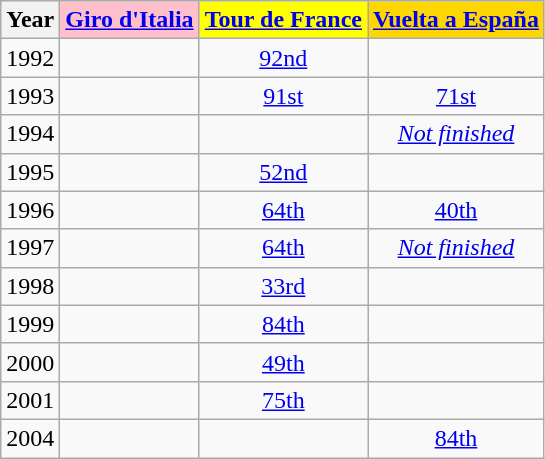<table class="wikitable">
<tr>
<th>Year</th>
<th style="background-color:pink"><a href='#'>Giro d'Italia</a></th>
<th style="background-color:yellow"><a href='#'>Tour de France</a></th>
<th style="background-color:gold"><a href='#'>Vuelta a España</a></th>
</tr>
<tr>
<td>1992</td>
<td></td>
<td align=center><a href='#'>92nd</a></td>
<td></td>
</tr>
<tr>
<td>1993</td>
<td></td>
<td align=center><a href='#'>91st</a></td>
<td align=center><a href='#'>71st</a></td>
</tr>
<tr>
<td>1994</td>
<td></td>
<td></td>
<td align=center><a href='#'><em>Not finished</em></a></td>
</tr>
<tr>
<td>1995</td>
<td></td>
<td align=center><a href='#'>52nd</a></td>
<td></td>
</tr>
<tr>
<td>1996</td>
<td></td>
<td align=center><a href='#'>64th</a></td>
<td align=center><a href='#'>40th</a></td>
</tr>
<tr>
<td>1997</td>
<td></td>
<td align=center><a href='#'>64th</a></td>
<td align=center><a href='#'><em>Not finished</em></a></td>
</tr>
<tr>
<td>1998</td>
<td></td>
<td align=center><a href='#'>33rd</a></td>
<td></td>
</tr>
<tr>
<td>1999</td>
<td></td>
<td align=center><a href='#'>84th</a></td>
<td></td>
</tr>
<tr>
<td>2000</td>
<td></td>
<td align=center><a href='#'>49th</a></td>
<td></td>
</tr>
<tr>
<td>2001</td>
<td></td>
<td align=center><a href='#'>75th</a></td>
<td></td>
</tr>
<tr>
<td>2004</td>
<td></td>
<td></td>
<td align=center><a href='#'>84th</a></td>
</tr>
</table>
